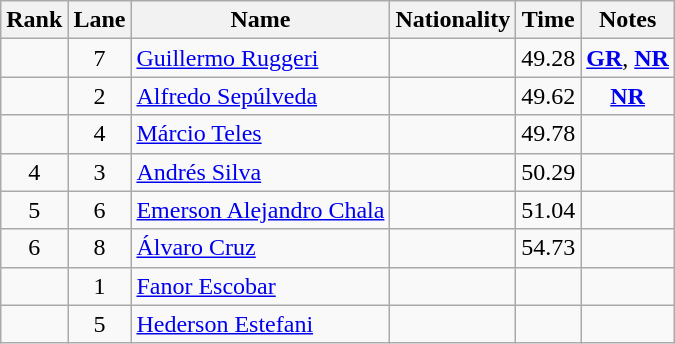<table class="wikitable sortable" style="text-align:center">
<tr>
<th>Rank</th>
<th>Lane</th>
<th>Name</th>
<th>Nationality</th>
<th>Time</th>
<th>Notes</th>
</tr>
<tr>
<td></td>
<td>7</td>
<td align=left><a href='#'>Guillermo Ruggeri</a></td>
<td align=left></td>
<td>49.28</td>
<td><strong><a href='#'>GR</a></strong>, <strong><a href='#'>NR</a></strong></td>
</tr>
<tr>
<td></td>
<td>2</td>
<td align=left><a href='#'>Alfredo Sepúlveda</a></td>
<td align=left></td>
<td>49.62</td>
<td><strong><a href='#'>NR</a></strong></td>
</tr>
<tr>
<td></td>
<td>4</td>
<td align=left><a href='#'>Márcio Teles</a></td>
<td align=left></td>
<td>49.78</td>
<td></td>
</tr>
<tr>
<td>4</td>
<td>3</td>
<td align=left><a href='#'>Andrés Silva</a></td>
<td align=left></td>
<td>50.29</td>
<td></td>
</tr>
<tr>
<td>5</td>
<td>6</td>
<td align=left><a href='#'>Emerson Alejandro Chala</a></td>
<td align=left></td>
<td>51.04</td>
<td></td>
</tr>
<tr>
<td>6</td>
<td>8</td>
<td align=left><a href='#'>Álvaro Cruz</a></td>
<td align=left></td>
<td>54.73</td>
<td></td>
</tr>
<tr>
<td></td>
<td>1</td>
<td align=left><a href='#'>Fanor Escobar</a></td>
<td align=left></td>
<td></td>
<td></td>
</tr>
<tr>
<td></td>
<td>5</td>
<td align=left><a href='#'>Hederson Estefani</a></td>
<td align=left></td>
<td></td>
<td></td>
</tr>
</table>
